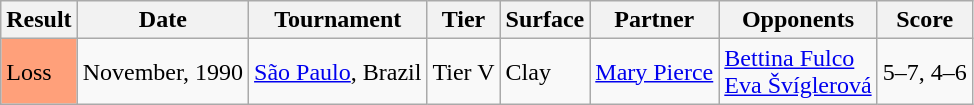<table class="sortable wikitable">
<tr>
<th>Result</th>
<th>Date</th>
<th>Tournament</th>
<th>Tier</th>
<th>Surface</th>
<th>Partner</th>
<th>Opponents</th>
<th class="unsortable">Score</th>
</tr>
<tr>
<td style="background:#FFA07A;">Loss</td>
<td>November, 1990</td>
<td><a href='#'>São Paulo</a>, Brazil</td>
<td>Tier V</td>
<td>Clay</td>
<td> <a href='#'>Mary Pierce</a></td>
<td> <a href='#'>Bettina Fulco</a><br> <a href='#'>Eva Švíglerová</a></td>
<td>5–7, 4–6</td>
</tr>
</table>
